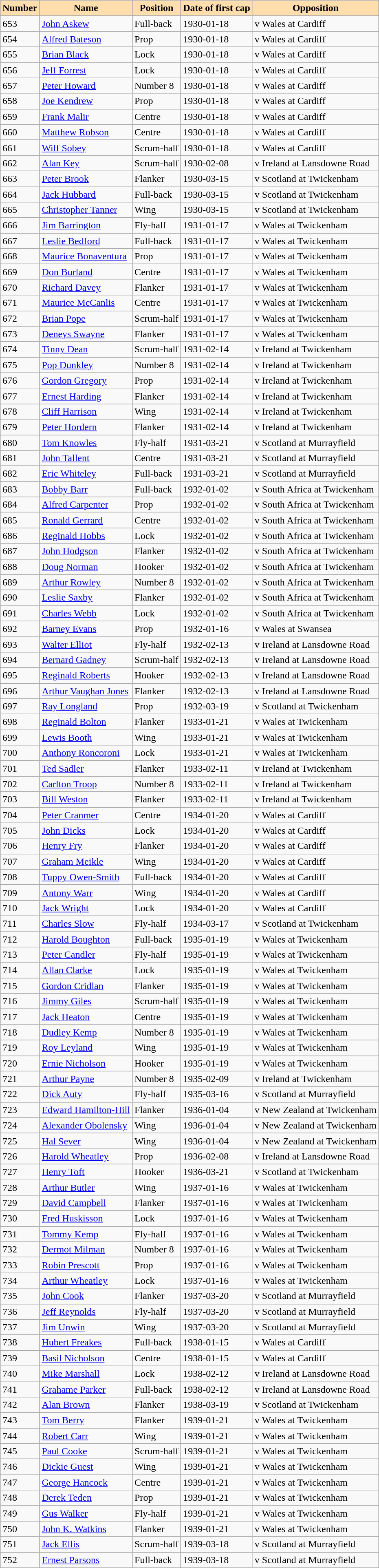<table class="sortable wikitable" style="margin:auto;">
<tr>
<th style="background:#ffdead;">Number</th>
<th style="background:#ffdead;">Name</th>
<th style="background:#ffdead;">Position</th>
<th style="background:#ffdead;">Date of first cap</th>
<th style="background:#ffdead;">Opposition</th>
</tr>
<tr>
<td>653</td>
<td><a href='#'>John Askew</a></td>
<td>Full-back</td>
<td>1930-01-18</td>
<td>v Wales at Cardiff</td>
</tr>
<tr>
<td>654</td>
<td><a href='#'>Alfred Bateson</a></td>
<td>Prop</td>
<td>1930-01-18</td>
<td>v Wales at Cardiff</td>
</tr>
<tr>
<td>655</td>
<td><a href='#'>Brian Black</a></td>
<td>Lock</td>
<td>1930-01-18</td>
<td>v Wales at Cardiff</td>
</tr>
<tr>
<td>656</td>
<td><a href='#'>Jeff Forrest</a></td>
<td>Lock</td>
<td>1930-01-18</td>
<td>v Wales at Cardiff</td>
</tr>
<tr>
<td>657</td>
<td><a href='#'>Peter Howard</a></td>
<td>Number 8</td>
<td>1930-01-18</td>
<td>v Wales at Cardiff</td>
</tr>
<tr>
<td>658</td>
<td><a href='#'>Joe Kendrew</a></td>
<td>Prop</td>
<td>1930-01-18</td>
<td>v Wales at Cardiff</td>
</tr>
<tr>
<td>659</td>
<td><a href='#'>Frank Malir</a></td>
<td>Centre</td>
<td>1930-01-18</td>
<td>v Wales at Cardiff</td>
</tr>
<tr>
<td>660</td>
<td><a href='#'>Matthew Robson</a></td>
<td>Centre</td>
<td>1930-01-18</td>
<td>v Wales at Cardiff</td>
</tr>
<tr>
<td>661</td>
<td><a href='#'>Wilf Sobey</a></td>
<td>Scrum-half</td>
<td>1930-01-18</td>
<td>v Wales at Cardiff</td>
</tr>
<tr>
<td>662</td>
<td><a href='#'>Alan Key</a></td>
<td>Scrum-half</td>
<td>1930-02-08</td>
<td>v Ireland at Lansdowne Road</td>
</tr>
<tr>
<td>663</td>
<td><a href='#'>Peter Brook</a></td>
<td>Flanker</td>
<td>1930-03-15</td>
<td>v Scotland at Twickenham</td>
</tr>
<tr>
<td>664</td>
<td><a href='#'>Jack Hubbard</a></td>
<td>Full-back</td>
<td>1930-03-15</td>
<td>v Scotland at Twickenham</td>
</tr>
<tr>
<td>665</td>
<td><a href='#'>Christopher Tanner</a></td>
<td>Wing</td>
<td>1930-03-15</td>
<td>v Scotland at Twickenham</td>
</tr>
<tr>
<td>666</td>
<td><a href='#'>Jim Barrington</a></td>
<td>Fly-half</td>
<td>1931-01-17</td>
<td>v Wales at Twickenham</td>
</tr>
<tr>
<td>667</td>
<td><a href='#'>Leslie Bedford</a></td>
<td>Full-back</td>
<td>1931-01-17</td>
<td>v Wales at Twickenham</td>
</tr>
<tr>
<td>668</td>
<td><a href='#'>Maurice Bonaventura</a></td>
<td>Prop</td>
<td>1931-01-17</td>
<td>v Wales at Twickenham</td>
</tr>
<tr>
<td>669</td>
<td><a href='#'>Don Burland</a></td>
<td>Centre</td>
<td>1931-01-17</td>
<td>v Wales at Twickenham</td>
</tr>
<tr>
<td>670</td>
<td><a href='#'>Richard Davey</a></td>
<td>Flanker</td>
<td>1931-01-17</td>
<td>v Wales at Twickenham</td>
</tr>
<tr>
<td>671</td>
<td><a href='#'>Maurice McCanlis</a></td>
<td>Centre</td>
<td>1931-01-17</td>
<td>v Wales at Twickenham</td>
</tr>
<tr>
<td>672</td>
<td><a href='#'>Brian Pope</a></td>
<td>Scrum-half</td>
<td>1931-01-17</td>
<td>v Wales at Twickenham</td>
</tr>
<tr>
<td>673</td>
<td><a href='#'>Deneys Swayne</a></td>
<td>Flanker</td>
<td>1931-01-17</td>
<td>v Wales at Twickenham</td>
</tr>
<tr>
<td>674</td>
<td><a href='#'>Tinny Dean</a></td>
<td>Scrum-half</td>
<td>1931-02-14</td>
<td>v Ireland at Twickenham</td>
</tr>
<tr>
<td>675</td>
<td><a href='#'>Pop Dunkley</a></td>
<td>Number 8</td>
<td>1931-02-14</td>
<td>v Ireland at Twickenham</td>
</tr>
<tr>
<td>676</td>
<td><a href='#'>Gordon Gregory</a></td>
<td>Prop</td>
<td>1931-02-14</td>
<td>v Ireland at Twickenham</td>
</tr>
<tr>
<td>677</td>
<td><a href='#'>Ernest Harding</a></td>
<td>Flanker</td>
<td>1931-02-14</td>
<td>v Ireland at Twickenham</td>
</tr>
<tr>
<td>678</td>
<td><a href='#'>Cliff Harrison</a></td>
<td>Wing</td>
<td>1931-02-14</td>
<td>v Ireland at Twickenham</td>
</tr>
<tr>
<td>679</td>
<td><a href='#'>Peter Hordern</a></td>
<td>Flanker</td>
<td>1931-02-14</td>
<td>v Ireland at Twickenham</td>
</tr>
<tr>
<td>680</td>
<td><a href='#'>Tom Knowles</a></td>
<td>Fly-half</td>
<td>1931-03-21</td>
<td>v Scotland at Murrayfield</td>
</tr>
<tr>
<td>681</td>
<td><a href='#'>John Tallent</a></td>
<td>Centre</td>
<td>1931-03-21</td>
<td>v Scotland at Murrayfield</td>
</tr>
<tr>
<td>682</td>
<td><a href='#'>Eric Whiteley</a></td>
<td>Full-back</td>
<td>1931-03-21</td>
<td>v Scotland at Murrayfield</td>
</tr>
<tr>
<td>683</td>
<td><a href='#'>Bobby Barr</a></td>
<td>Full-back</td>
<td>1932-01-02</td>
<td>v South Africa at Twickenham</td>
</tr>
<tr>
<td>684</td>
<td><a href='#'>Alfred Carpenter</a></td>
<td>Prop</td>
<td>1932-01-02</td>
<td>v South Africa at Twickenham</td>
</tr>
<tr>
<td>685</td>
<td><a href='#'>Ronald Gerrard</a></td>
<td>Centre</td>
<td>1932-01-02</td>
<td>v South Africa at Twickenham</td>
</tr>
<tr>
<td>686</td>
<td><a href='#'>Reginald Hobbs</a></td>
<td>Lock</td>
<td>1932-01-02</td>
<td>v South Africa at Twickenham</td>
</tr>
<tr>
<td>687</td>
<td><a href='#'>John Hodgson</a></td>
<td>Flanker</td>
<td>1932-01-02</td>
<td>v South Africa at Twickenham</td>
</tr>
<tr>
<td>688</td>
<td><a href='#'>Doug Norman</a></td>
<td>Hooker</td>
<td>1932-01-02</td>
<td>v South Africa at Twickenham</td>
</tr>
<tr>
<td>689</td>
<td><a href='#'>Arthur Rowley</a></td>
<td>Number 8</td>
<td>1932-01-02</td>
<td>v South Africa at Twickenham</td>
</tr>
<tr>
<td>690</td>
<td><a href='#'>Leslie Saxby</a></td>
<td>Flanker</td>
<td>1932-01-02</td>
<td>v South Africa at Twickenham</td>
</tr>
<tr>
<td>691</td>
<td><a href='#'>Charles Webb</a></td>
<td>Lock</td>
<td>1932-01-02</td>
<td>v South Africa at Twickenham</td>
</tr>
<tr>
<td>692</td>
<td><a href='#'>Barney Evans</a></td>
<td>Prop</td>
<td>1932-01-16</td>
<td>v Wales at Swansea</td>
</tr>
<tr>
<td>693</td>
<td><a href='#'>Walter Elliot</a></td>
<td>Fly-half</td>
<td>1932-02-13</td>
<td>v Ireland at Lansdowne Road</td>
</tr>
<tr>
<td>694</td>
<td><a href='#'>Bernard Gadney</a></td>
<td>Scrum-half</td>
<td>1932-02-13</td>
<td>v Ireland at Lansdowne Road</td>
</tr>
<tr>
<td>695</td>
<td><a href='#'>Reginald Roberts</a></td>
<td>Hooker</td>
<td>1932-02-13</td>
<td>v Ireland at Lansdowne Road</td>
</tr>
<tr>
<td>696</td>
<td><a href='#'>Arthur Vaughan Jones</a></td>
<td>Flanker</td>
<td>1932-02-13</td>
<td>v Ireland at Lansdowne Road</td>
</tr>
<tr>
<td>697</td>
<td><a href='#'>Ray Longland</a></td>
<td>Prop</td>
<td>1932-03-19</td>
<td>v Scotland at Twickenham</td>
</tr>
<tr>
<td>698</td>
<td><a href='#'>Reginald Bolton</a></td>
<td>Flanker</td>
<td>1933-01-21</td>
<td>v Wales at Twickenham</td>
</tr>
<tr>
<td>699</td>
<td><a href='#'>Lewis Booth</a></td>
<td>Wing</td>
<td>1933-01-21</td>
<td>v Wales at Twickenham</td>
</tr>
<tr>
<td>700</td>
<td><a href='#'>Anthony Roncoroni</a></td>
<td>Lock</td>
<td>1933-01-21</td>
<td>v Wales at Twickenham</td>
</tr>
<tr>
<td>701</td>
<td><a href='#'>Ted Sadler</a></td>
<td>Flanker</td>
<td>1933-02-11</td>
<td>v Ireland at Twickenham</td>
</tr>
<tr>
<td>702</td>
<td><a href='#'>Carlton Troop</a></td>
<td>Number 8</td>
<td>1933-02-11</td>
<td>v Ireland at Twickenham</td>
</tr>
<tr>
<td>703</td>
<td><a href='#'>Bill Weston</a></td>
<td>Flanker</td>
<td>1933-02-11</td>
<td>v Ireland at Twickenham</td>
</tr>
<tr>
<td>704</td>
<td><a href='#'>Peter Cranmer</a></td>
<td>Centre</td>
<td>1934-01-20</td>
<td>v Wales at Cardiff</td>
</tr>
<tr>
<td>705</td>
<td><a href='#'>John Dicks</a></td>
<td>Lock</td>
<td>1934-01-20</td>
<td>v Wales at Cardiff</td>
</tr>
<tr>
<td>706</td>
<td><a href='#'>Henry Fry</a></td>
<td>Flanker</td>
<td>1934-01-20</td>
<td>v Wales at Cardiff</td>
</tr>
<tr>
<td>707</td>
<td><a href='#'>Graham Meikle</a></td>
<td>Wing</td>
<td>1934-01-20</td>
<td>v Wales at Cardiff</td>
</tr>
<tr>
<td>708</td>
<td><a href='#'>Tuppy Owen-Smith</a></td>
<td>Full-back</td>
<td>1934-01-20</td>
<td>v Wales at Cardiff</td>
</tr>
<tr>
<td>709</td>
<td><a href='#'>Antony Warr</a></td>
<td>Wing</td>
<td>1934-01-20</td>
<td>v Wales at Cardiff</td>
</tr>
<tr>
<td>710</td>
<td><a href='#'>Jack Wright</a></td>
<td>Lock</td>
<td>1934-01-20</td>
<td>v Wales at Cardiff</td>
</tr>
<tr>
<td>711</td>
<td><a href='#'>Charles Slow</a></td>
<td>Fly-half</td>
<td>1934-03-17</td>
<td>v Scotland at Twickenham</td>
</tr>
<tr>
<td>712</td>
<td><a href='#'>Harold Boughton</a></td>
<td>Full-back</td>
<td>1935-01-19</td>
<td>v Wales at Twickenham</td>
</tr>
<tr>
<td>713</td>
<td><a href='#'>Peter Candler</a></td>
<td>Fly-half</td>
<td>1935-01-19</td>
<td>v Wales at Twickenham</td>
</tr>
<tr>
<td>714</td>
<td><a href='#'>Allan Clarke</a></td>
<td>Lock</td>
<td>1935-01-19</td>
<td>v Wales at Twickenham</td>
</tr>
<tr>
<td>715</td>
<td><a href='#'>Gordon Cridlan</a></td>
<td>Flanker</td>
<td>1935-01-19</td>
<td>v Wales at Twickenham</td>
</tr>
<tr>
<td>716</td>
<td><a href='#'>Jimmy Giles</a></td>
<td>Scrum-half</td>
<td>1935-01-19</td>
<td>v Wales at Twickenham</td>
</tr>
<tr>
<td>717</td>
<td><a href='#'>Jack Heaton</a></td>
<td>Centre</td>
<td>1935-01-19</td>
<td>v Wales at Twickenham</td>
</tr>
<tr>
<td>718</td>
<td><a href='#'>Dudley Kemp</a></td>
<td>Number 8</td>
<td>1935-01-19</td>
<td>v Wales at Twickenham</td>
</tr>
<tr>
<td>719</td>
<td><a href='#'>Roy Leyland</a></td>
<td>Wing</td>
<td>1935-01-19</td>
<td>v Wales at Twickenham</td>
</tr>
<tr>
<td>720</td>
<td><a href='#'>Ernie Nicholson</a></td>
<td>Hooker</td>
<td>1935-01-19</td>
<td>v Wales at Twickenham</td>
</tr>
<tr>
<td>721</td>
<td><a href='#'>Arthur Payne</a></td>
<td>Number 8</td>
<td>1935-02-09</td>
<td>v Ireland at Twickenham</td>
</tr>
<tr>
<td>722</td>
<td><a href='#'>Dick Auty</a></td>
<td>Fly-half</td>
<td>1935-03-16</td>
<td>v Scotland at Murrayfield</td>
</tr>
<tr>
<td>723</td>
<td><a href='#'>Edward Hamilton-Hill</a></td>
<td>Flanker</td>
<td>1936-01-04</td>
<td>v New Zealand at Twickenham</td>
</tr>
<tr>
<td>724</td>
<td><a href='#'>Alexander Obolensky</a></td>
<td>Wing</td>
<td>1936-01-04</td>
<td>v New Zealand at Twickenham</td>
</tr>
<tr>
<td>725</td>
<td><a href='#'>Hal Sever</a></td>
<td>Wing</td>
<td>1936-01-04</td>
<td>v New Zealand at Twickenham</td>
</tr>
<tr>
<td>726</td>
<td><a href='#'>Harold Wheatley</a></td>
<td>Prop</td>
<td>1936-02-08</td>
<td>v Ireland at Lansdowne Road</td>
</tr>
<tr>
<td>727</td>
<td><a href='#'>Henry Toft</a></td>
<td>Hooker</td>
<td>1936-03-21</td>
<td>v Scotland at Twickenham</td>
</tr>
<tr>
<td>728</td>
<td><a href='#'>Arthur Butler</a></td>
<td>Wing</td>
<td>1937-01-16</td>
<td>v Wales at Twickenham</td>
</tr>
<tr>
<td>729</td>
<td><a href='#'>David Campbell</a></td>
<td>Flanker</td>
<td>1937-01-16</td>
<td>v Wales at Twickenham</td>
</tr>
<tr>
<td>730</td>
<td><a href='#'>Fred Huskisson</a></td>
<td>Lock</td>
<td>1937-01-16</td>
<td>v Wales at Twickenham</td>
</tr>
<tr>
<td>731</td>
<td><a href='#'>Tommy Kemp</a></td>
<td>Fly-half</td>
<td>1937-01-16</td>
<td>v Wales at Twickenham</td>
</tr>
<tr>
<td>732</td>
<td><a href='#'>Dermot Milman</a></td>
<td>Number 8</td>
<td>1937-01-16</td>
<td>v Wales at Twickenham</td>
</tr>
<tr>
<td>733</td>
<td><a href='#'>Robin Prescott</a></td>
<td>Prop</td>
<td>1937-01-16</td>
<td>v Wales at Twickenham</td>
</tr>
<tr>
<td>734</td>
<td><a href='#'>Arthur Wheatley</a></td>
<td>Lock</td>
<td>1937-01-16</td>
<td>v Wales at Twickenham</td>
</tr>
<tr>
<td>735</td>
<td><a href='#'>John Cook</a></td>
<td>Flanker</td>
<td>1937-03-20</td>
<td>v Scotland at Murrayfield</td>
</tr>
<tr>
<td>736</td>
<td><a href='#'>Jeff Reynolds</a></td>
<td>Fly-half</td>
<td>1937-03-20</td>
<td>v Scotland at Murrayfield</td>
</tr>
<tr>
<td>737</td>
<td><a href='#'>Jim Unwin</a></td>
<td>Wing</td>
<td>1937-03-20</td>
<td>v Scotland at Murrayfield</td>
</tr>
<tr>
<td>738</td>
<td><a href='#'>Hubert Freakes</a></td>
<td>Full-back</td>
<td>1938-01-15</td>
<td>v Wales at Cardiff</td>
</tr>
<tr>
<td>739</td>
<td><a href='#'>Basil Nicholson</a></td>
<td>Centre</td>
<td>1938-01-15</td>
<td>v Wales at Cardiff</td>
</tr>
<tr>
<td>740</td>
<td><a href='#'>Mike Marshall</a></td>
<td>Lock</td>
<td>1938-02-12</td>
<td>v Ireland at Lansdowne Road</td>
</tr>
<tr>
<td>741</td>
<td><a href='#'>Grahame Parker</a></td>
<td>Full-back</td>
<td>1938-02-12</td>
<td>v Ireland at Lansdowne Road</td>
</tr>
<tr>
<td>742</td>
<td><a href='#'>Alan Brown</a></td>
<td>Flanker</td>
<td>1938-03-19</td>
<td>v Scotland at Twickenham</td>
</tr>
<tr>
<td>743</td>
<td><a href='#'>Tom Berry</a></td>
<td>Flanker</td>
<td>1939-01-21</td>
<td>v Wales at Twickenham</td>
</tr>
<tr>
<td>744</td>
<td><a href='#'>Robert Carr</a></td>
<td>Wing</td>
<td>1939-01-21</td>
<td>v Wales at Twickenham</td>
</tr>
<tr>
<td>745</td>
<td><a href='#'>Paul Cooke</a></td>
<td>Scrum-half</td>
<td>1939-01-21</td>
<td>v Wales at Twickenham</td>
</tr>
<tr>
<td>746</td>
<td><a href='#'>Dickie Guest</a></td>
<td>Wing</td>
<td>1939-01-21</td>
<td>v Wales at Twickenham</td>
</tr>
<tr>
<td>747</td>
<td><a href='#'>George Hancock</a></td>
<td>Centre</td>
<td>1939-01-21</td>
<td>v Wales at Twickenham</td>
</tr>
<tr>
<td>748</td>
<td><a href='#'>Derek Teden</a></td>
<td>Prop</td>
<td>1939-01-21</td>
<td>v Wales at Twickenham</td>
</tr>
<tr>
<td>749</td>
<td><a href='#'>Gus Walker</a></td>
<td>Fly-half</td>
<td>1939-01-21</td>
<td>v Wales at Twickenham</td>
</tr>
<tr>
<td>750</td>
<td><a href='#'>John K. Watkins</a></td>
<td>Flanker</td>
<td>1939-01-21</td>
<td>v Wales at Twickenham</td>
</tr>
<tr>
<td>751</td>
<td><a href='#'>Jack Ellis</a></td>
<td>Scrum-half</td>
<td>1939-03-18</td>
<td>v Scotland at Murrayfield</td>
</tr>
<tr>
<td>752</td>
<td><a href='#'>Ernest Parsons</a></td>
<td>Full-back</td>
<td>1939-03-18</td>
<td>v Scotland at Murrayfield</td>
</tr>
</table>
